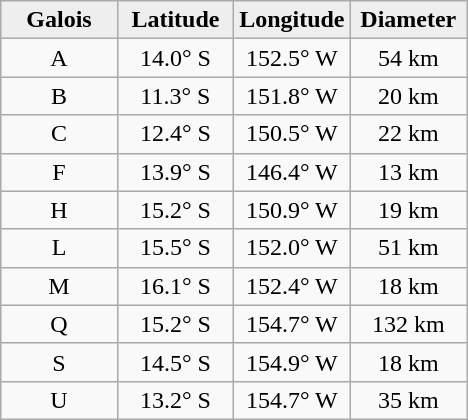<table class="wikitable">
<tr>
<th width="25%" style="background:#eeeeee;">Galois</th>
<th width="25%" style="background:#eeeeee;">Latitude</th>
<th width="25%" style="background:#eeeeee;">Longitude</th>
<th width="25%" style="background:#eeeeee;">Diameter</th>
</tr>
<tr>
<td align="center">A</td>
<td align="center">14.0° S</td>
<td align="center">152.5° W</td>
<td align="center">54 km</td>
</tr>
<tr>
<td align="center">B</td>
<td align="center">11.3° S</td>
<td align="center">151.8° W</td>
<td align="center">20 km</td>
</tr>
<tr>
<td align="center">C</td>
<td align="center">12.4° S</td>
<td align="center">150.5° W</td>
<td align="center">22 km</td>
</tr>
<tr>
<td align="center">F</td>
<td align="center">13.9° S</td>
<td align="center">146.4° W</td>
<td align="center">13 km</td>
</tr>
<tr>
<td align="center">H</td>
<td align="center">15.2° S</td>
<td align="center">150.9° W</td>
<td align="center">19 km</td>
</tr>
<tr>
<td align="center">L</td>
<td align="center">15.5° S</td>
<td align="center">152.0° W</td>
<td align="center">51 km</td>
</tr>
<tr>
<td align="center">M</td>
<td align="center">16.1° S</td>
<td align="center">152.4° W</td>
<td align="center">18 km</td>
</tr>
<tr>
<td align="center">Q</td>
<td align="center">15.2° S</td>
<td align="center">154.7° W</td>
<td align="center">132 km</td>
</tr>
<tr>
<td align="center">S</td>
<td align="center">14.5° S</td>
<td align="center">154.9° W</td>
<td align="center">18 km</td>
</tr>
<tr>
<td align="center">U</td>
<td align="center">13.2° S</td>
<td align="center">154.7° W</td>
<td align="center">35 km</td>
</tr>
</table>
